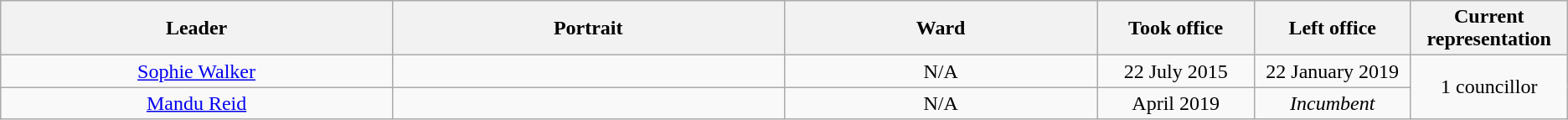<table class="wikitable" style="text-align:center">
<tr>
<th style="width:25%;">Leader<br></th>
<th width=60>Portrait</th>
<th style="width:20%;">Ward</th>
<th style="width:10%;">Took office</th>
<th style="width:10%;">Left office</th>
<th style="width:10%;">Current representation</th>
</tr>
<tr>
<td><a href='#'>Sophie Walker</a><br></td>
<td></td>
<td>N/A</td>
<td>22 July 2015</td>
<td>22 January 2019</td>
<td rowspan=2>1 councillor</td>
</tr>
<tr>
<td><a href='#'>Mandu Reid</a><br></td>
<td></td>
<td>N/A</td>
<td>April 2019</td>
<td><em>Incumbent</em></td>
</tr>
</table>
